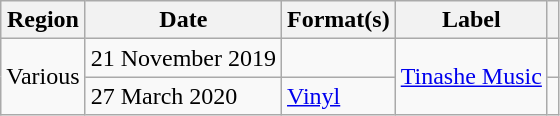<table class="wikitable plainrowheaders">
<tr>
<th scope="col">Region</th>
<th scope="col">Date</th>
<th scope="col">Format(s)</th>
<th scope="col">Label</th>
<th scope="col"></th>
</tr>
<tr>
<td rowspan="2">Various</td>
<td>21 November 2019</td>
<td></td>
<td rowspan = "2"><a href='#'>Tinashe Music</a></td>
<td></td>
</tr>
<tr>
<td>27 March 2020</td>
<td><a href='#'>Vinyl</a></td>
<td></td>
</tr>
</table>
